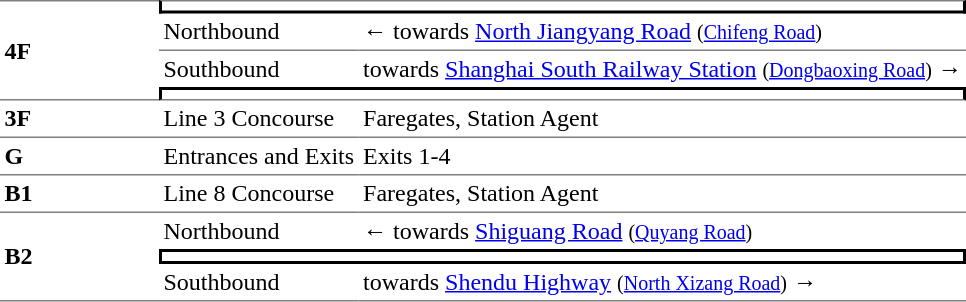<table cellspacing=0 cellpadding=3>
<tr>
<td style="border-bottom:solid 1px gray;border-top:solid 1px gray;" rowspan=4 width=100><strong>4F</strong></td>
<td style="border-right:solid 2px black;border-left:solid 2px black;border-top:solid 1px gray;border-bottom:solid 2px black;" colspan=2></td>
</tr>
<tr>
<td style="border-bottom:solid 1px gray;">Northbound</td>
<td style="border-bottom:solid 1px gray;">←  towards <a href='#'>North Jiangyang Road</a> <small>(<a href='#'>Chifeng Road</a>)</small></td>
</tr>
<tr>
<td>Southbound</td>
<td>  towards <a href='#'>Shanghai South Railway Station</a> <small>(<a href='#'>Dongbaoxing Road</a>)</small> →</td>
</tr>
<tr>
<td style="border-right:solid 2px black;border-left:solid 2px black;border-top:solid 2px black;border-bottom:solid 1px gray;" colspan=2></td>
</tr>
<tr>
<td style="border-bottom:solid 1px gray;"><strong>3F</strong></td>
<td style="border-bottom:solid 1px gray;">Line 3 Concourse</td>
<td style="border-bottom:solid 1px gray;">Faregates, Station Agent</td>
</tr>
<tr>
<td style="border-bottom:solid 1px gray;"><strong>G</strong></td>
<td style="border-bottom:solid 1px gray;">Entrances and Exits</td>
<td style="border-bottom:solid 1px gray;">Exits 1-4</td>
</tr>
<tr>
<td style="border-bottom:solid 1px gray;"><strong>B1</strong></td>
<td style="border-bottom:solid 1px gray;">Line 8 Concourse</td>
<td style="border-bottom:solid 1px gray;">Faregates, Station Agent</td>
</tr>
<tr>
<td style="border-bottom:solid 1px gray;" rowspan=3><strong>B2</strong></td>
<td>Northbound</td>
<td>←  towards <a href='#'>Shiguang Road</a> <small>(<a href='#'>Quyang Road</a>)</small></td>
</tr>
<tr>
<td style="border-top:solid 2px black;border-right:solid 2px black;border-left:solid 2px black;border-bottom:solid 2px black;" colspan=2></td>
</tr>
<tr>
<td style="border-bottom:solid 1px gray;">Southbound</td>
<td style="border-bottom:solid 1px gray;">  towards <a href='#'>Shendu Highway</a> <small>(<a href='#'>North Xizang Road</a>)</small> →</td>
</tr>
</table>
